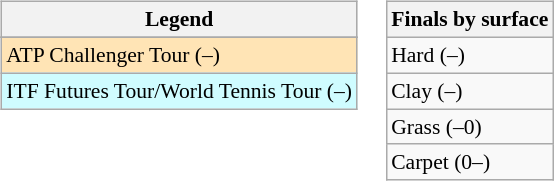<table>
<tr valign=top>
<td><br><table class=wikitable style=font-size:90%>
<tr>
<th>Legend</th>
</tr>
<tr bgcolor="#e5d1cb">
</tr>
<tr bgcolor=moccasin>
<td>ATP Challenger Tour (–)</td>
</tr>
<tr bgcolor="#cffcff">
<td>ITF Futures Tour/World Tennis Tour (–)</td>
</tr>
</table>
</td>
<td><br><table class=wikitable style=font-size:90%>
<tr>
<th>Finals by surface</th>
</tr>
<tr>
<td>Hard (–)</td>
</tr>
<tr>
<td>Clay (–)</td>
</tr>
<tr>
<td>Grass (–0)</td>
</tr>
<tr>
<td>Carpet (0–)</td>
</tr>
</table>
</td>
</tr>
</table>
